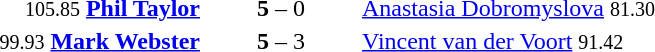<table style="text-align:center">
<tr>
<th width=223></th>
<th width=100></th>
<th width=223></th>
</tr>
<tr>
<td align=right><small>105.85</small> <strong><a href='#'>Phil Taylor</a></strong> </td>
<td><strong>5</strong> – 0</td>
<td align=left> <a href='#'>Anastasia Dobromyslova</a> <small>81.30</small></td>
</tr>
<tr>
<td align=right><small>99.93</small> <strong><a href='#'>Mark Webster</a></strong> </td>
<td><strong>5</strong> – 3</td>
<td align=left> <a href='#'>Vincent van der Voort</a> <small>91.42</small></td>
</tr>
</table>
